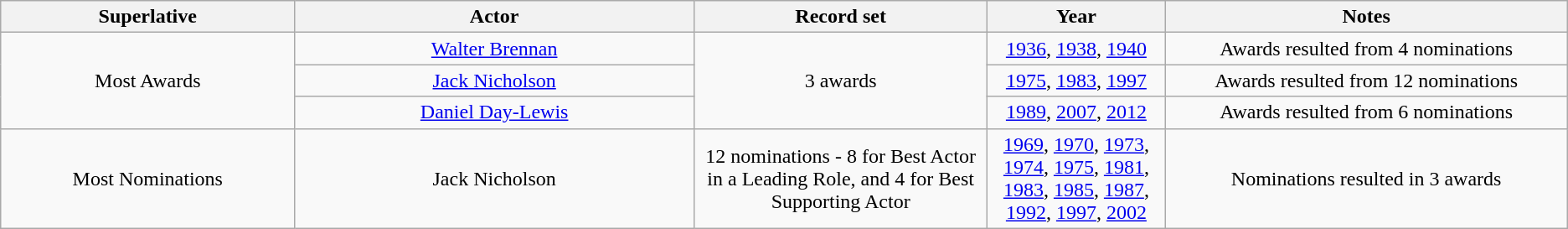<table class="wikitable" style="text-align: center">
<tr>
<th width="250">Superlative</th>
<th width="350">Actor</th>
<th width="250">Record set</th>
<th width="150">Year</th>
<th width="350">Notes</th>
</tr>
<tr>
<td rowspan=3>Most Awards</td>
<td><a href='#'>Walter Brennan</a></td>
<td rowspan=3>3 awards</td>
<td><a href='#'>1936</a>, <a href='#'>1938</a>, <a href='#'>1940</a></td>
<td>Awards resulted from 4 nominations</td>
</tr>
<tr>
<td><a href='#'>Jack Nicholson</a></td>
<td><a href='#'>1975</a>, <a href='#'>1983</a>, <a href='#'>1997</a></td>
<td>Awards resulted from 12 nominations</td>
</tr>
<tr>
<td><a href='#'>Daniel Day-Lewis</a></td>
<td><a href='#'>1989</a>, <a href='#'>2007</a>, <a href='#'>2012</a></td>
<td>Awards resulted from 6 nominations</td>
</tr>
<tr>
<td>Most Nominations</td>
<td>Jack Nicholson</td>
<td>12 nominations - 8 for Best Actor in a Leading Role, and 4 for Best Supporting Actor</td>
<td><a href='#'>1969</a>, <a href='#'>1970</a>, <a href='#'>1973</a>, <a href='#'>1974</a>, <a href='#'>1975</a>, <a href='#'>1981</a>, <a href='#'>1983</a>, <a href='#'>1985</a>, <a href='#'>1987</a>, <a href='#'>1992</a>, <a href='#'>1997</a>, <a href='#'>2002</a></td>
<td>Nominations resulted in 3 awards</td>
</tr>
</table>
